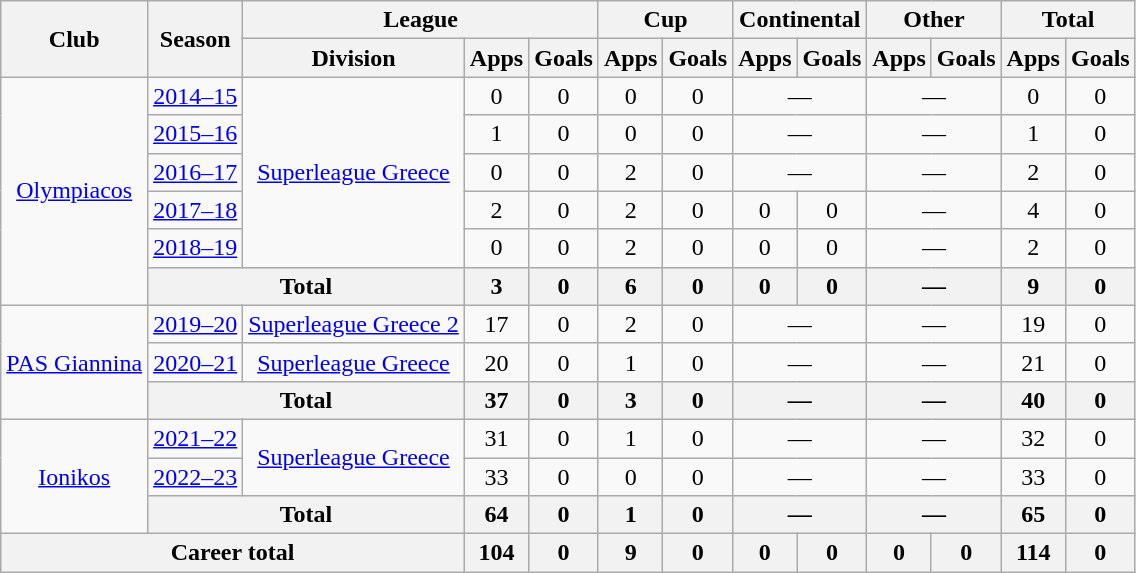<table class="wikitable" style="text-align:center">
<tr>
<th rowspan="2">Club</th>
<th rowspan="2">Season</th>
<th colspan="3">League</th>
<th colspan="2">Cup</th>
<th colspan="2">Continental</th>
<th colspan="2">Other</th>
<th colspan="2">Total</th>
</tr>
<tr>
<th>Division</th>
<th>Apps</th>
<th>Goals</th>
<th>Apps</th>
<th>Goals</th>
<th>Apps</th>
<th>Goals</th>
<th>Apps</th>
<th>Goals</th>
<th>Apps</th>
<th>Goals</th>
</tr>
<tr>
<td rowspan="6"><a href='#'>Olympiacos</a></td>
<td><a href='#'>2014–15</a></td>
<td rowspan="5"><a href='#'>Superleague Greece</a></td>
<td>0</td>
<td>0</td>
<td>0</td>
<td>0</td>
<td colspan="2">—</td>
<td colspan="2">—</td>
<td>0</td>
<td>0</td>
</tr>
<tr>
<td><a href='#'>2015–16</a></td>
<td>1</td>
<td>0</td>
<td>0</td>
<td>0</td>
<td colspan="2">—</td>
<td colspan="2">—</td>
<td>1</td>
<td>0</td>
</tr>
<tr>
<td><a href='#'>2016–17</a></td>
<td>0</td>
<td>0</td>
<td>2</td>
<td>0</td>
<td colspan="2">—</td>
<td colspan="2">—</td>
<td>2</td>
<td>0</td>
</tr>
<tr>
<td><a href='#'>2017–18</a></td>
<td>2</td>
<td>0</td>
<td>2</td>
<td>0</td>
<td>0</td>
<td>0</td>
<td colspan="2">—</td>
<td>4</td>
<td>0</td>
</tr>
<tr>
<td><a href='#'>2018–19</a></td>
<td>0</td>
<td>0</td>
<td>2</td>
<td>0</td>
<td>0</td>
<td>0</td>
<td colspan="2">—</td>
<td>2</td>
<td>0</td>
</tr>
<tr>
<th colspan="2">Total</th>
<th>3</th>
<th>0</th>
<th>6</th>
<th>0</th>
<th>0</th>
<th>0</th>
<th colspan="2">—</th>
<th>9</th>
<th>0</th>
</tr>
<tr>
<td rowspan="3"><a href='#'>PAS Giannina</a></td>
<td><a href='#'>2019–20</a></td>
<td><a href='#'>Superleague Greece 2</a></td>
<td>17</td>
<td>0</td>
<td>2</td>
<td>0</td>
<td colspan="2">—</td>
<td colspan="2">—</td>
<td>19</td>
<td>0</td>
</tr>
<tr>
<td><a href='#'>2020–21</a></td>
<td><a href='#'>Superleague Greece</a></td>
<td>20</td>
<td>0</td>
<td>1</td>
<td>0</td>
<td colspan="2">—</td>
<td colspan="2">—</td>
<td>21</td>
<td>0</td>
</tr>
<tr>
<th colspan="2">Total</th>
<th>37</th>
<th>0</th>
<th>3</th>
<th>0</th>
<th colspan="2">—</th>
<th colspan="2">—</th>
<th>40</th>
<th>0</th>
</tr>
<tr>
<td rowspan="3"><a href='#'>Ionikos</a></td>
<td><a href='#'>2021–22</a></td>
<td rowspan="2"><a href='#'>Superleague Greece</a></td>
<td>31</td>
<td>0</td>
<td>1</td>
<td>0</td>
<td colspan="2">—</td>
<td colspan="2">—</td>
<td>32</td>
<td>0</td>
</tr>
<tr>
<td><a href='#'>2022–23</a></td>
<td>33</td>
<td>0</td>
<td>0</td>
<td>0</td>
<td colspan="2">—</td>
<td colspan="2">—</td>
<td>33</td>
<td>0</td>
</tr>
<tr>
<th colspan="2">Total</th>
<th>64</th>
<th>0</th>
<th>1</th>
<th>0</th>
<th colspan="2">—</th>
<th colspan="2">—</th>
<th>65</th>
<th>0</th>
</tr>
<tr>
<th colspan="3">Career total</th>
<th>104</th>
<th>0</th>
<th>9</th>
<th>0</th>
<th>0</th>
<th>0</th>
<th>0</th>
<th>0</th>
<th>114</th>
<th>0</th>
</tr>
</table>
